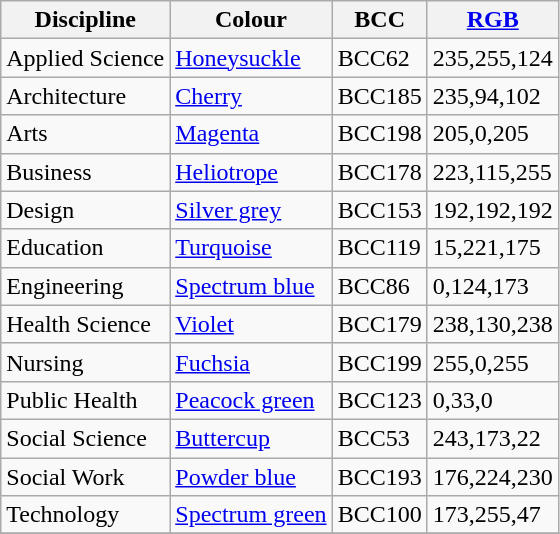<table class="wikitable sortable">
<tr>
<th align=left bgcolour="f0f6fa"><span>Discipline</span></th>
<th>Colour</th>
<th>BCC</th>
<th><a href='#'>RGB</a></th>
</tr>
<tr>
<td>Applied Science</td>
<td><a href='#'>Honeysuckle</a></td>
<td>BCC62</td>
<td>235,255,124 </td>
</tr>
<tr>
<td>Architecture</td>
<td><a href='#'>Cherry</a></td>
<td>BCC185</td>
<td>235,94,102 </td>
</tr>
<tr>
<td>Arts</td>
<td><a href='#'>Magenta</a></td>
<td>BCC198</td>
<td>205,0,205 </td>
</tr>
<tr>
<td>Business</td>
<td><a href='#'>Heliotrope</a></td>
<td>BCC178</td>
<td>223,115,255 </td>
</tr>
<tr>
<td>Design</td>
<td><a href='#'>Silver grey</a></td>
<td>BCC153</td>
<td>192,192,192 </td>
</tr>
<tr>
<td>Education</td>
<td><a href='#'>Turquoise</a></td>
<td>BCC119</td>
<td>15,221,175 </td>
</tr>
<tr>
<td>Engineering</td>
<td><a href='#'>Spectrum blue</a></td>
<td>BCC86</td>
<td>0,124,173 </td>
</tr>
<tr>
<td>Health Science</td>
<td><a href='#'>Violet</a></td>
<td>BCC179</td>
<td>238,130,238 </td>
</tr>
<tr>
<td>Nursing</td>
<td><a href='#'>Fuchsia</a></td>
<td>BCC199</td>
<td>255,0,255 </td>
</tr>
<tr>
<td>Public Health</td>
<td><a href='#'>Peacock green</a></td>
<td>BCC123</td>
<td>0,33,0 </td>
</tr>
<tr>
<td>Social Science</td>
<td><a href='#'>Buttercup</a></td>
<td>BCC53</td>
<td>243,173,22 </td>
</tr>
<tr>
<td>Social Work</td>
<td><a href='#'>Powder blue</a></td>
<td>BCC193</td>
<td>176,224,230 </td>
</tr>
<tr>
<td>Technology</td>
<td><a href='#'>Spectrum green</a></td>
<td>BCC100</td>
<td>173,255,47 </td>
</tr>
<tr>
</tr>
</table>
